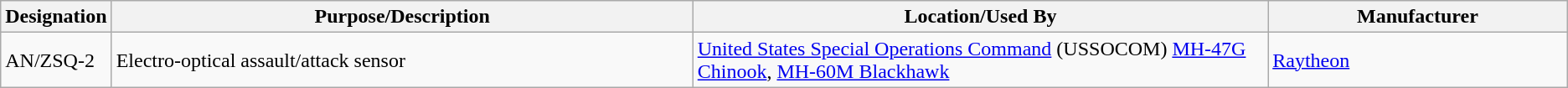<table class="wikitable sortable">
<tr>
<th scope="col">Designation</th>
<th scope="col" style="width: 500px;">Purpose/Description</th>
<th scope="col" style="width: 500px;">Location/Used By</th>
<th scope="col" style="width: 250px;">Manufacturer</th>
</tr>
<tr>
<td>AN/ZSQ-2</td>
<td>Electro-optical assault/attack sensor</td>
<td><a href='#'>United States Special Operations Command</a> (USSOCOM) <a href='#'>MH-47G Chinook</a>, <a href='#'>MH-60M Blackhawk</a></td>
<td><a href='#'>Raytheon</a></td>
</tr>
</table>
